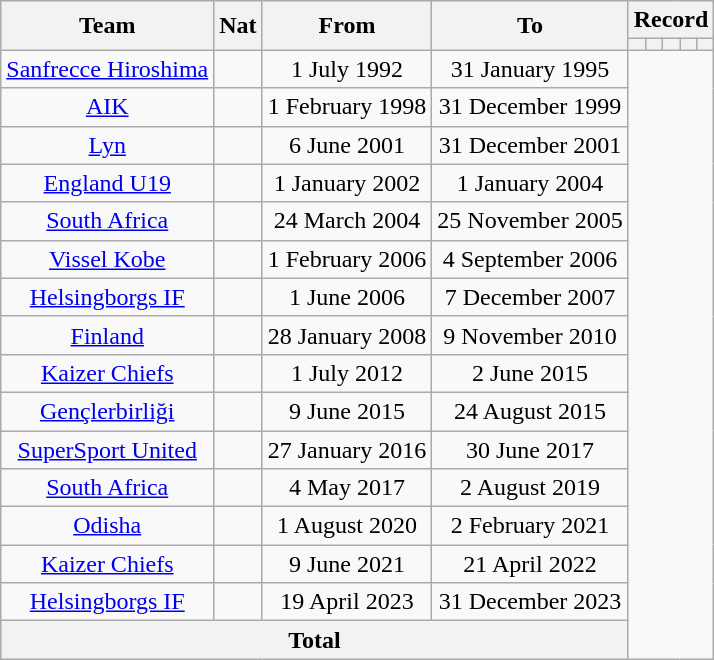<table class="wikitable" style="text-align: center">
<tr>
<th rowspan="2">Team</th>
<th rowspan="2">Nat</th>
<th rowspan="2">From</th>
<th rowspan="2">To</th>
<th colspan="5">Record</th>
</tr>
<tr>
<th></th>
<th></th>
<th></th>
<th></th>
<th></th>
</tr>
<tr>
<td><a href='#'>Sanfrecce Hiroshima</a></td>
<td></td>
<td>1 July 1992</td>
<td>31 January 1995<br></td>
</tr>
<tr>
<td><a href='#'>AIK</a></td>
<td></td>
<td>1 February 1998</td>
<td>31 December 1999<br></td>
</tr>
<tr>
<td><a href='#'>Lyn</a></td>
<td></td>
<td>6 June 2001</td>
<td>31 December 2001<br></td>
</tr>
<tr>
<td><a href='#'>England U19</a></td>
<td></td>
<td>1 January 2002</td>
<td>1 January 2004<br></td>
</tr>
<tr>
<td><a href='#'>South Africa</a></td>
<td></td>
<td>24 March 2004</td>
<td>25 November 2005<br></td>
</tr>
<tr>
<td><a href='#'>Vissel Kobe</a></td>
<td></td>
<td>1 February 2006</td>
<td>4 September 2006<br></td>
</tr>
<tr>
<td><a href='#'>Helsingborgs IF</a></td>
<td></td>
<td>1 June 2006</td>
<td>7 December 2007<br></td>
</tr>
<tr>
<td><a href='#'>Finland</a></td>
<td></td>
<td>28 January 2008</td>
<td>9 November 2010<br></td>
</tr>
<tr>
<td><a href='#'>Kaizer Chiefs</a></td>
<td></td>
<td>1 July 2012</td>
<td>2 June 2015<br></td>
</tr>
<tr>
<td><a href='#'>Gençlerbirliği</a></td>
<td></td>
<td>9 June 2015</td>
<td>24 August 2015<br></td>
</tr>
<tr>
<td><a href='#'>SuperSport United</a></td>
<td></td>
<td>27 January 2016</td>
<td>30 June 2017<br></td>
</tr>
<tr>
<td><a href='#'>South Africa</a></td>
<td></td>
<td>4 May 2017</td>
<td>2 August 2019<br></td>
</tr>
<tr>
<td><a href='#'>Odisha</a></td>
<td></td>
<td>1 August 2020</td>
<td>2 February 2021<br></td>
</tr>
<tr>
<td><a href='#'>Kaizer Chiefs</a></td>
<td></td>
<td>9 June 2021</td>
<td>21 April 2022<br></td>
</tr>
<tr>
<td><a href='#'>Helsingborgs IF</a></td>
<td></td>
<td>19 April 2023</td>
<td>31 December 2023<br></td>
</tr>
<tr>
<th colspan="4">Total<br></th>
</tr>
</table>
